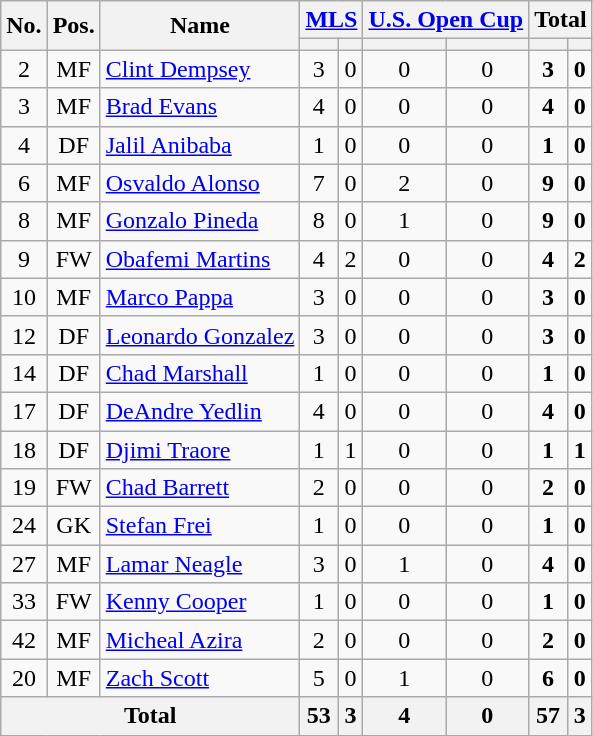<table class="wikitable sortable" style="text-align: center;">
<tr>
<th rowspan="2">No.</th>
<th rowspan="2">Pos.</th>
<th rowspan="2">Name</th>
<th colspan="2"><a href='#'>MLS</a></th>
<th colspan="2"><a href='#'>U.S. Open Cup</a></th>
<th colspan="2"><strong>Total</strong></th>
</tr>
<tr>
<th></th>
<th></th>
<th></th>
<th></th>
<th></th>
<th></th>
</tr>
<tr>
<td>2</td>
<td>MF</td>
<td align=left> <a href='#'>Clint Dempsey</a></td>
<td>3</td>
<td>0</td>
<td>0</td>
<td>0</td>
<td><strong>3</strong></td>
<td><strong>0</strong></td>
</tr>
<tr>
<td>3</td>
<td>MF</td>
<td align=left> <a href='#'>Brad Evans</a></td>
<td>4</td>
<td>0</td>
<td>0</td>
<td>0</td>
<td><strong>4</strong></td>
<td><strong>0</strong></td>
</tr>
<tr>
<td>4</td>
<td>DF</td>
<td align=left> <a href='#'>Jalil Anibaba</a></td>
<td>1</td>
<td>0</td>
<td>0</td>
<td>0</td>
<td><strong>1</strong></td>
<td><strong>0</strong></td>
</tr>
<tr>
<td>6</td>
<td>MF</td>
<td align=left> <a href='#'>Osvaldo Alonso</a></td>
<td>7</td>
<td>0</td>
<td>2</td>
<td>0</td>
<td><strong>9</strong></td>
<td><strong>0</strong></td>
</tr>
<tr>
<td>8</td>
<td>MF</td>
<td align=left> <a href='#'>Gonzalo Pineda</a></td>
<td>8</td>
<td>0</td>
<td>1</td>
<td>0</td>
<td><strong>9</strong></td>
<td><strong>0</strong></td>
</tr>
<tr>
<td>9</td>
<td>FW</td>
<td align=left> <a href='#'>Obafemi Martins</a></td>
<td>4</td>
<td>2</td>
<td>0</td>
<td>0</td>
<td><strong>4</strong></td>
<td><strong>2</strong></td>
</tr>
<tr>
<td>10</td>
<td>MF</td>
<td align=left> <a href='#'>Marco Pappa</a></td>
<td>3</td>
<td>0</td>
<td>0</td>
<td>0</td>
<td><strong>3</strong></td>
<td><strong>0</strong></td>
</tr>
<tr>
<td>12</td>
<td>DF</td>
<td align=left> <a href='#'>Leonardo Gonzalez</a></td>
<td>3</td>
<td>0</td>
<td>0</td>
<td>0</td>
<td><strong>3</strong></td>
<td><strong>0</strong></td>
</tr>
<tr>
<td>14</td>
<td>DF</td>
<td align=left> <a href='#'>Chad Marshall</a></td>
<td>1</td>
<td>0</td>
<td>0</td>
<td>0</td>
<td><strong>1</strong></td>
<td><strong>0</strong></td>
</tr>
<tr>
<td>17</td>
<td>DF</td>
<td align=left> <a href='#'>DeAndre Yedlin</a></td>
<td>4</td>
<td>0</td>
<td>0</td>
<td>0</td>
<td><strong>4</strong></td>
<td><strong>0</strong></td>
</tr>
<tr>
<td>18</td>
<td>DF</td>
<td align=left> <a href='#'>Djimi Traore</a></td>
<td>1</td>
<td>1</td>
<td>0</td>
<td>0</td>
<td><strong>1</strong></td>
<td><strong>1</strong></td>
</tr>
<tr>
<td>19</td>
<td>FW</td>
<td align=left> <a href='#'>Chad Barrett</a></td>
<td>2</td>
<td>0</td>
<td>0</td>
<td>0</td>
<td><strong>2</strong></td>
<td><strong>0</strong></td>
</tr>
<tr>
<td>24</td>
<td>GK</td>
<td align=left> <a href='#'>Stefan Frei</a></td>
<td>1</td>
<td>0</td>
<td>0</td>
<td>0</td>
<td><strong>1</strong></td>
<td><strong>0</strong></td>
</tr>
<tr>
<td>27</td>
<td>MF</td>
<td align=left> <a href='#'>Lamar Neagle</a></td>
<td>3</td>
<td>0</td>
<td>1</td>
<td>0</td>
<td><strong>4</strong></td>
<td><strong>0</strong></td>
</tr>
<tr>
<td>33</td>
<td>FW</td>
<td align=left> <a href='#'>Kenny Cooper</a></td>
<td>1</td>
<td>0</td>
<td>0</td>
<td>0</td>
<td><strong>1</strong></td>
<td><strong>0</strong></td>
</tr>
<tr>
<td>42</td>
<td>MF</td>
<td align=left> <a href='#'>Micheal Azira</a></td>
<td>2</td>
<td>0</td>
<td>0</td>
<td>0</td>
<td><strong>2</strong></td>
<td><strong>0</strong></td>
</tr>
<tr>
<td>20</td>
<td>MF</td>
<td align=left> <a href='#'>Zach Scott</a></td>
<td>5</td>
<td>0</td>
<td>1</td>
<td>0</td>
<td><strong>6</strong></td>
<td><strong>0</strong></td>
</tr>
<tr>
<th colspan=3>Total</th>
<th>53</th>
<th>3</th>
<th>4</th>
<th>0</th>
<th>57</th>
<th>3</th>
</tr>
</table>
